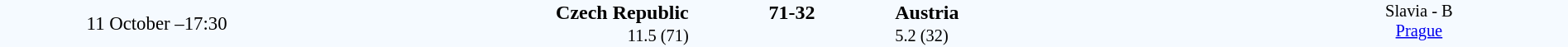<table style="width: 100%; background:#F5FAFF;" cellspacing="0">
<tr>
<td style=font-size:95% align=center rowspan=3 width=20%>11 October –17:30</td>
</tr>
<tr>
<td width=24% align=right><strong>Czech Republic</strong> </td>
<td align=center width=13%><strong>71-32</strong></td>
<td width=24%> <strong>Austria</strong></td>
<td style=font-size:85% rowspan=3 valign=top align=center>Slavia - B <br><a href='#'>Prague</a></td>
</tr>
<tr style=font-size:85%>
<td align=right>11.5 (71)</td>
<td align=center></td>
<td>5.2 (32)</td>
</tr>
</table>
